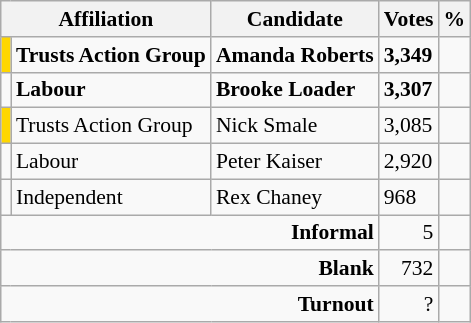<table class="wikitable col4right col5right" style="font-size:90%">
<tr>
<th colspan="2">Affiliation</th>
<th>Candidate</th>
<th>Votes</th>
<th>%</th>
</tr>
<tr>
<td style="background:gold"></td>
<td><strong>Trusts Action Group</strong></td>
<td><strong>Amanda Roberts</strong></td>
<td><strong>3,349</strong></td>
<td></td>
</tr>
<tr>
<td></td>
<td><strong>Labour</strong></td>
<td><strong>Brooke Loader</strong></td>
<td><strong>3,307</strong></td>
<td></td>
</tr>
<tr>
<td style="background:gold"></td>
<td>Trusts Action Group</td>
<td>Nick Smale</td>
<td>3,085</td>
<td></td>
</tr>
<tr>
<td></td>
<td>Labour</td>
<td>Peter Kaiser</td>
<td>2,920</td>
<td></td>
</tr>
<tr>
<td></td>
<td>Independent</td>
<td>Rex Chaney</td>
<td>968</td>
<td></td>
</tr>
<tr>
<td colspan="3" style="text-align:right"><strong>Informal</strong></td>
<td style="text-align:right">5</td>
<td style="text-align:right"></td>
</tr>
<tr>
<td colspan="3" style="text-align:right"><strong>Blank</strong></td>
<td style="text-align:right">732</td>
<td style="text-align:right"></td>
</tr>
<tr>
<td colspan="3" style="text-align:right"><strong>Turnout</strong></td>
<td style="text-align:right">?</td>
<td></td>
</tr>
</table>
